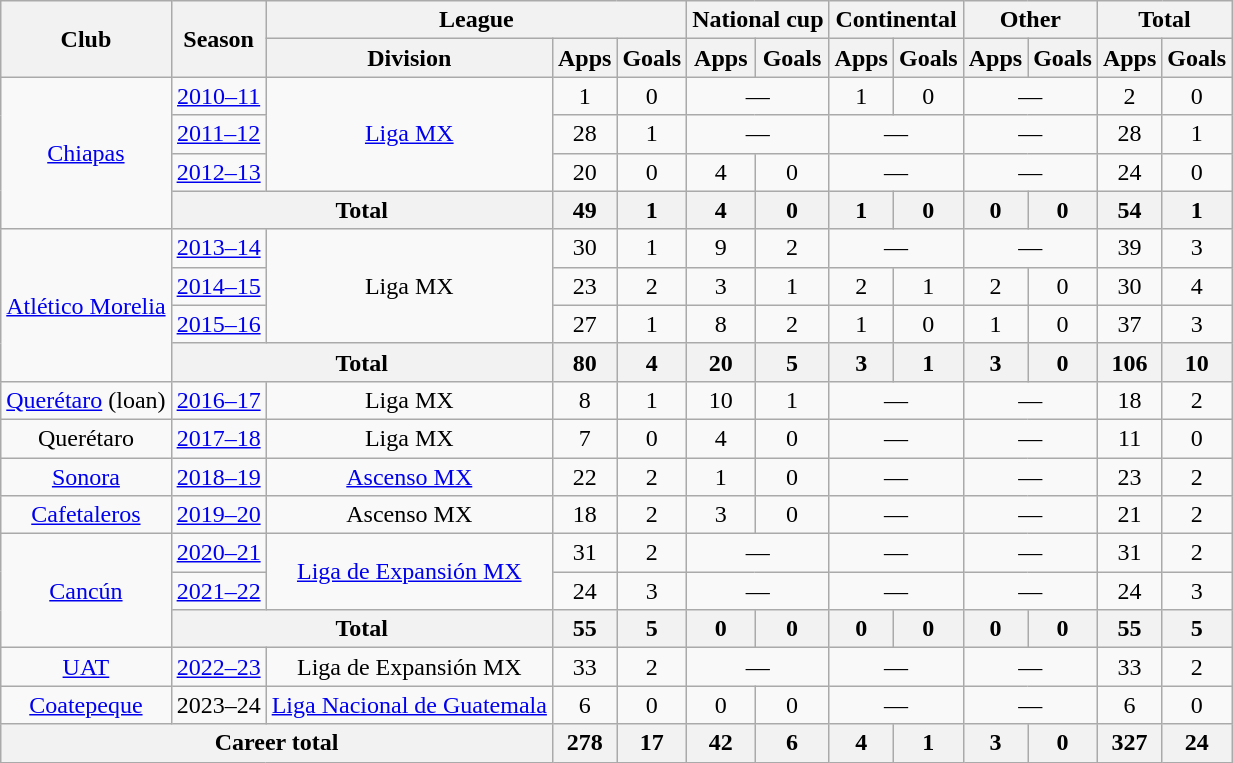<table class="wikitable", style="text-align:center">
<tr>
<th rowspan="2">Club</th>
<th rowspan="2">Season</th>
<th colspan="3">League</th>
<th colspan="2">National cup</th>
<th colspan="2">Continental</th>
<th colspan="2">Other</th>
<th colspan="2">Total</th>
</tr>
<tr>
<th>Division</th>
<th>Apps</th>
<th>Goals</th>
<th>Apps</th>
<th>Goals</th>
<th>Apps</th>
<th>Goals</th>
<th>Apps</th>
<th>Goals</th>
<th>Apps</th>
<th>Goals</th>
</tr>
<tr>
<td rowspan="4"><a href='#'>Chiapas</a></td>
<td><a href='#'>2010–11</a></td>
<td rowspan="3"><a href='#'>Liga MX</a></td>
<td>1</td>
<td>0</td>
<td colspan="2">—</td>
<td>1</td>
<td>0</td>
<td colspan="2">—</td>
<td>2</td>
<td>0</td>
</tr>
<tr>
<td><a href='#'>2011–12</a></td>
<td>28</td>
<td>1</td>
<td colspan="2">—</td>
<td colspan="2">—</td>
<td colspan="2">—</td>
<td>28</td>
<td>1</td>
</tr>
<tr>
<td><a href='#'>2012–13</a></td>
<td>20</td>
<td>0</td>
<td>4</td>
<td>0</td>
<td colspan="2">—</td>
<td colspan="2">—</td>
<td>24</td>
<td>0</td>
</tr>
<tr>
<th colspan="2">Total</th>
<th>49</th>
<th>1</th>
<th>4</th>
<th>0</th>
<th>1</th>
<th>0</th>
<th>0</th>
<th>0</th>
<th>54</th>
<th>1</th>
</tr>
<tr>
<td rowspan="4"><a href='#'>Atlético Morelia</a></td>
<td><a href='#'>2013–14</a></td>
<td rowspan="3">Liga MX</td>
<td>30</td>
<td>1</td>
<td>9</td>
<td>2</td>
<td colspan="2">—</td>
<td colspan="2">—</td>
<td>39</td>
<td>3</td>
</tr>
<tr>
<td><a href='#'>2014–15</a></td>
<td>23</td>
<td>2</td>
<td>3</td>
<td>1</td>
<td>2</td>
<td>1</td>
<td>2</td>
<td>0</td>
<td>30</td>
<td>4</td>
</tr>
<tr>
<td><a href='#'>2015–16</a></td>
<td>27</td>
<td>1</td>
<td>8</td>
<td>2</td>
<td>1</td>
<td>0</td>
<td>1</td>
<td>0</td>
<td>37</td>
<td>3</td>
</tr>
<tr>
<th colspan="2">Total</th>
<th>80</th>
<th>4</th>
<th>20</th>
<th>5</th>
<th>3</th>
<th>1</th>
<th>3</th>
<th>0</th>
<th>106</th>
<th>10</th>
</tr>
<tr>
<td><a href='#'>Querétaro</a> (loan)</td>
<td><a href='#'>2016–17</a></td>
<td>Liga MX</td>
<td>8</td>
<td>1</td>
<td>10</td>
<td>1</td>
<td colspan="2">—</td>
<td colspan="2">—</td>
<td>18</td>
<td>2</td>
</tr>
<tr>
<td>Querétaro</td>
<td><a href='#'>2017–18</a></td>
<td>Liga MX</td>
<td>7</td>
<td>0</td>
<td>4</td>
<td>0</td>
<td colspan="2">—</td>
<td colspan="2">—</td>
<td>11</td>
<td>0</td>
</tr>
<tr>
<td><a href='#'>Sonora</a></td>
<td><a href='#'>2018–19</a></td>
<td><a href='#'>Ascenso MX</a></td>
<td>22</td>
<td>2</td>
<td>1</td>
<td>0</td>
<td colspan="2">—</td>
<td colspan="2">—</td>
<td>23</td>
<td>2</td>
</tr>
<tr>
<td><a href='#'>Cafetaleros</a></td>
<td><a href='#'>2019–20</a></td>
<td>Ascenso MX</td>
<td>18</td>
<td>2</td>
<td>3</td>
<td>0</td>
<td colspan="2">—</td>
<td colspan="2">—</td>
<td>21</td>
<td>2</td>
</tr>
<tr>
<td rowspan="3"><a href='#'>Cancún</a></td>
<td><a href='#'>2020–21</a></td>
<td rowspan="2"><a href='#'>Liga de Expansión MX</a></td>
<td>31</td>
<td>2</td>
<td colspan="2">—</td>
<td colspan="2">—</td>
<td colspan="2">—</td>
<td>31</td>
<td>2</td>
</tr>
<tr>
<td><a href='#'>2021–22</a></td>
<td>24</td>
<td>3</td>
<td colspan="2">—</td>
<td colspan="2">—</td>
<td colspan="2">—</td>
<td>24</td>
<td>3</td>
</tr>
<tr>
<th colspan="2">Total</th>
<th>55</th>
<th>5</th>
<th>0</th>
<th>0</th>
<th>0</th>
<th>0</th>
<th>0</th>
<th>0</th>
<th>55</th>
<th>5</th>
</tr>
<tr>
<td><a href='#'>UAT</a></td>
<td><a href='#'>2022–23</a></td>
<td>Liga de Expansión MX</td>
<td>33</td>
<td>2</td>
<td colspan="2">—</td>
<td colspan="2">—</td>
<td colspan="2">—</td>
<td>33</td>
<td>2</td>
</tr>
<tr>
<td><a href='#'>Coatepeque</a></td>
<td>2023–24</td>
<td><a href='#'>Liga Nacional de Guatemala</a></td>
<td>6</td>
<td>0</td>
<td>0</td>
<td>0</td>
<td colspan="2">—</td>
<td colspan="2">—</td>
<td>6</td>
<td>0</td>
</tr>
<tr>
<th colspan="3">Career total</th>
<th>278</th>
<th>17</th>
<th>42</th>
<th>6</th>
<th>4</th>
<th>1</th>
<th>3</th>
<th>0</th>
<th>327</th>
<th>24</th>
</tr>
</table>
